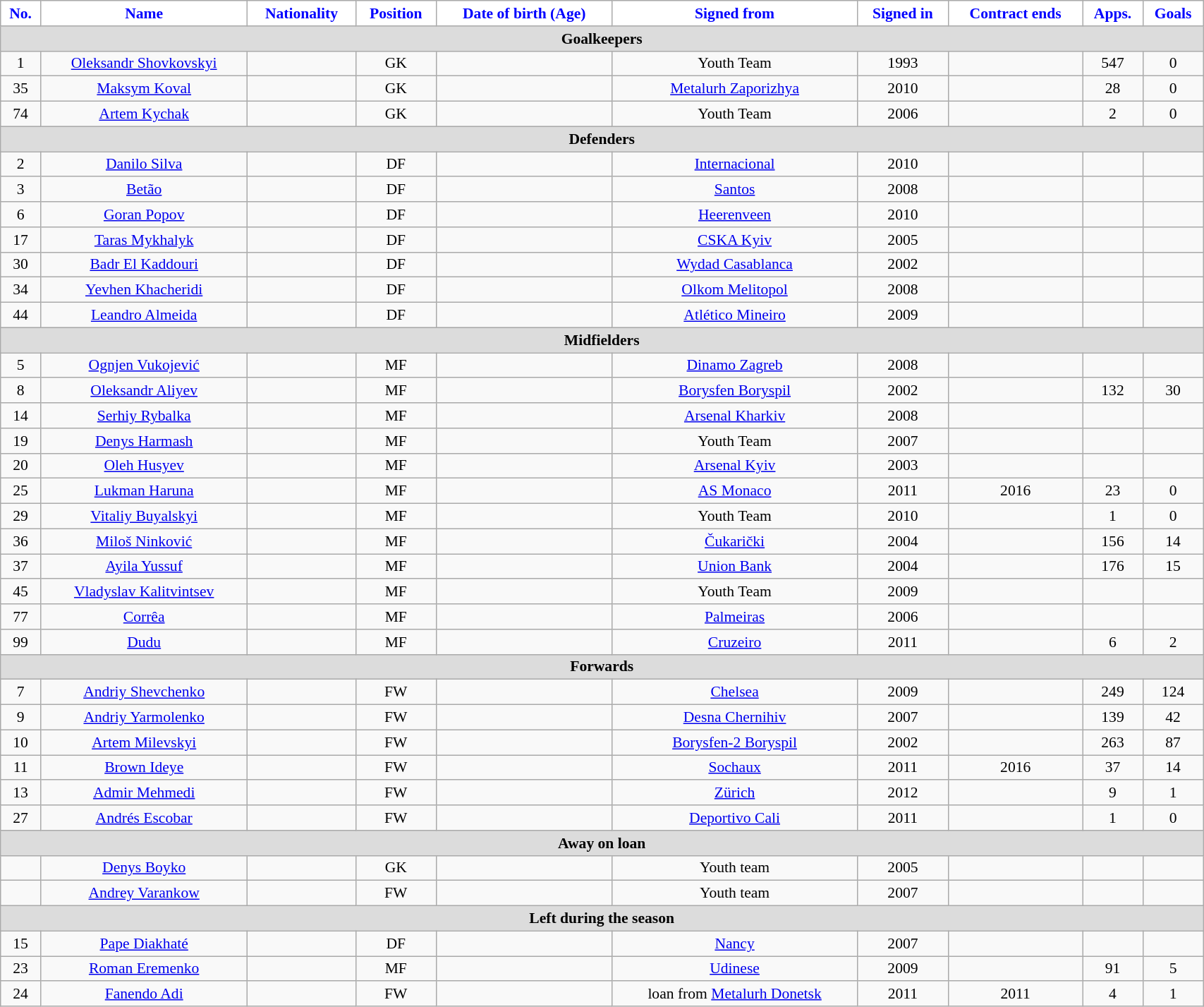<table class="wikitable"  style="text-align:center; font-size:90%; width:90%;">
<tr>
<th style="background:#ffffff; color:#0000ff; text-align:center;">No.</th>
<th style="background:#ffffff; color:#0000ff; text-align:center;">Name</th>
<th style="background:#ffffff; color:#0000ff; text-align:center;">Nationality</th>
<th style="background:#ffffff; color:#0000ff; text-align:center;">Position</th>
<th style="background:#ffffff; color:#0000ff; text-align:center;">Date of birth (Age)</th>
<th style="background:#ffffff; color:#0000ff; text-align:center;">Signed from</th>
<th style="background:#ffffff; color:#0000ff; text-align:center;">Signed in</th>
<th style="background:#ffffff; color:#0000ff; text-align:center;">Contract ends</th>
<th style="background:#ffffff; color:#0000ff; text-align:center;">Apps.</th>
<th style="background:#ffffff; color:#0000ff; text-align:center;">Goals</th>
</tr>
<tr>
<th colspan="11"  style="background:#dcdcdc; text-align:center;">Goalkeepers</th>
</tr>
<tr>
<td>1</td>
<td><a href='#'>Oleksandr Shovkovskyi</a></td>
<td></td>
<td>GK</td>
<td></td>
<td>Youth Team</td>
<td>1993</td>
<td></td>
<td>547</td>
<td>0</td>
</tr>
<tr>
<td>35</td>
<td><a href='#'>Maksym Koval</a></td>
<td></td>
<td>GK</td>
<td></td>
<td><a href='#'>Metalurh Zaporizhya</a></td>
<td>2010</td>
<td></td>
<td>28</td>
<td>0</td>
</tr>
<tr>
<td>74</td>
<td><a href='#'>Artem Kychak</a></td>
<td></td>
<td>GK</td>
<td></td>
<td>Youth Team</td>
<td>2006</td>
<td></td>
<td>2</td>
<td>0</td>
</tr>
<tr>
<th colspan="11"  style="background:#dcdcdc; text-align:center;">Defenders</th>
</tr>
<tr>
<td>2</td>
<td><a href='#'>Danilo Silva</a></td>
<td></td>
<td>DF</td>
<td></td>
<td><a href='#'>Internacional</a></td>
<td>2010</td>
<td></td>
<td></td>
<td></td>
</tr>
<tr>
<td>3</td>
<td><a href='#'>Betão</a></td>
<td></td>
<td>DF</td>
<td></td>
<td><a href='#'>Santos</a></td>
<td>2008</td>
<td></td>
<td></td>
<td></td>
</tr>
<tr>
<td>6</td>
<td><a href='#'>Goran Popov</a></td>
<td></td>
<td>DF</td>
<td></td>
<td><a href='#'>Heerenveen</a></td>
<td>2010</td>
<td></td>
<td></td>
<td></td>
</tr>
<tr>
<td>17</td>
<td><a href='#'>Taras Mykhalyk</a></td>
<td></td>
<td>DF</td>
<td></td>
<td><a href='#'>CSKA Kyiv</a></td>
<td>2005</td>
<td></td>
<td></td>
<td></td>
</tr>
<tr>
<td>30</td>
<td><a href='#'>Badr El Kaddouri</a></td>
<td></td>
<td>DF</td>
<td></td>
<td><a href='#'>Wydad Casablanca</a></td>
<td>2002</td>
<td></td>
<td></td>
<td></td>
</tr>
<tr>
<td>34</td>
<td><a href='#'>Yevhen Khacheridi</a></td>
<td></td>
<td>DF</td>
<td></td>
<td><a href='#'>Olkom Melitopol</a></td>
<td>2008</td>
<td></td>
<td></td>
<td></td>
</tr>
<tr>
<td>44</td>
<td><a href='#'>Leandro Almeida</a></td>
<td></td>
<td>DF</td>
<td></td>
<td><a href='#'>Atlético Mineiro</a></td>
<td>2009</td>
<td></td>
<td></td>
<td></td>
</tr>
<tr>
<th colspan="11"  style="background:#dcdcdc; text-align:center;">Midfielders</th>
</tr>
<tr>
<td>5</td>
<td><a href='#'>Ognjen Vukojević</a></td>
<td></td>
<td>MF</td>
<td></td>
<td><a href='#'>Dinamo Zagreb</a></td>
<td>2008</td>
<td></td>
<td></td>
<td></td>
</tr>
<tr>
<td>8</td>
<td><a href='#'>Oleksandr Aliyev</a></td>
<td></td>
<td>MF</td>
<td></td>
<td><a href='#'>Borysfen Boryspil</a></td>
<td>2002</td>
<td></td>
<td>132</td>
<td>30</td>
</tr>
<tr>
<td>14</td>
<td><a href='#'>Serhiy Rybalka</a></td>
<td></td>
<td>MF</td>
<td></td>
<td><a href='#'>Arsenal Kharkiv</a></td>
<td>2008</td>
<td></td>
<td></td>
<td></td>
</tr>
<tr>
<td>19</td>
<td><a href='#'>Denys Harmash</a></td>
<td></td>
<td>MF</td>
<td></td>
<td>Youth Team</td>
<td>2007</td>
<td></td>
<td></td>
<td></td>
</tr>
<tr>
<td>20</td>
<td><a href='#'>Oleh Husyev</a></td>
<td></td>
<td>MF</td>
<td></td>
<td><a href='#'>Arsenal Kyiv</a></td>
<td>2003</td>
<td></td>
<td></td>
<td></td>
</tr>
<tr>
<td>25</td>
<td><a href='#'>Lukman Haruna</a></td>
<td></td>
<td>MF</td>
<td></td>
<td><a href='#'>AS Monaco</a></td>
<td>2011</td>
<td>2016</td>
<td>23</td>
<td>0</td>
</tr>
<tr>
<td>29</td>
<td><a href='#'>Vitaliy Buyalskyi</a></td>
<td></td>
<td>MF</td>
<td></td>
<td>Youth Team</td>
<td>2010</td>
<td></td>
<td>1</td>
<td>0</td>
</tr>
<tr>
<td>36</td>
<td><a href='#'>Miloš Ninković</a></td>
<td></td>
<td>MF</td>
<td></td>
<td><a href='#'>Čukarički</a></td>
<td>2004</td>
<td></td>
<td>156</td>
<td>14</td>
</tr>
<tr>
<td>37</td>
<td><a href='#'>Ayila Yussuf</a></td>
<td></td>
<td>MF</td>
<td></td>
<td><a href='#'>Union Bank</a></td>
<td>2004</td>
<td></td>
<td>176</td>
<td>15</td>
</tr>
<tr>
<td>45</td>
<td><a href='#'>Vladyslav Kalitvintsev</a></td>
<td></td>
<td>MF</td>
<td></td>
<td>Youth Team</td>
<td>2009</td>
<td></td>
<td></td>
<td></td>
</tr>
<tr>
<td>77</td>
<td><a href='#'>Corrêa</a></td>
<td></td>
<td>MF</td>
<td></td>
<td><a href='#'>Palmeiras</a></td>
<td>2006</td>
<td></td>
<td></td>
<td></td>
</tr>
<tr>
<td>99</td>
<td><a href='#'>Dudu</a></td>
<td></td>
<td>MF</td>
<td></td>
<td><a href='#'>Cruzeiro</a></td>
<td>2011</td>
<td></td>
<td>6</td>
<td>2</td>
</tr>
<tr>
<th colspan="11"  style="background:#dcdcdc; text-align:center;">Forwards</th>
</tr>
<tr>
<td>7</td>
<td><a href='#'>Andriy Shevchenko</a></td>
<td></td>
<td>FW</td>
<td></td>
<td><a href='#'>Chelsea</a></td>
<td>2009</td>
<td></td>
<td>249</td>
<td>124</td>
</tr>
<tr>
<td>9</td>
<td><a href='#'>Andriy Yarmolenko</a></td>
<td></td>
<td>FW</td>
<td></td>
<td><a href='#'>Desna Chernihiv</a></td>
<td>2007</td>
<td></td>
<td>139</td>
<td>42</td>
</tr>
<tr>
<td>10</td>
<td><a href='#'>Artem Milevskyi</a></td>
<td></td>
<td>FW</td>
<td></td>
<td><a href='#'>Borysfen-2 Boryspil</a></td>
<td>2002</td>
<td></td>
<td>263</td>
<td>87</td>
</tr>
<tr>
<td>11</td>
<td><a href='#'>Brown Ideye</a></td>
<td></td>
<td>FW</td>
<td></td>
<td><a href='#'>Sochaux</a></td>
<td>2011</td>
<td>2016</td>
<td>37</td>
<td>14</td>
</tr>
<tr>
<td>13</td>
<td><a href='#'>Admir Mehmedi</a></td>
<td></td>
<td>FW</td>
<td></td>
<td><a href='#'>Zürich</a></td>
<td>2012</td>
<td></td>
<td>9</td>
<td>1</td>
</tr>
<tr>
<td>27</td>
<td><a href='#'>Andrés Escobar</a></td>
<td></td>
<td>FW</td>
<td></td>
<td><a href='#'>Deportivo Cali</a></td>
<td>2011</td>
<td></td>
<td>1</td>
<td>0</td>
</tr>
<tr>
<th colspan="11"  style="background:#dcdcdc; text-align:center;">Away on loan</th>
</tr>
<tr>
<td></td>
<td><a href='#'>Denys Boyko</a></td>
<td></td>
<td>GK</td>
<td></td>
<td>Youth team</td>
<td>2005</td>
<td></td>
<td></td>
<td></td>
</tr>
<tr>
<td></td>
<td><a href='#'>Andrey Varankow</a></td>
<td></td>
<td>FW</td>
<td></td>
<td>Youth team</td>
<td>2007</td>
<td></td>
<td></td>
<td></td>
</tr>
<tr>
<th colspan="11"  style="background:#dcdcdc; text-align:center;">Left during the season</th>
</tr>
<tr>
<td>15</td>
<td><a href='#'>Pape Diakhaté</a></td>
<td></td>
<td>DF</td>
<td></td>
<td><a href='#'>Nancy</a></td>
<td>2007</td>
<td></td>
<td></td>
<td></td>
</tr>
<tr>
<td>23</td>
<td><a href='#'>Roman Eremenko</a></td>
<td></td>
<td>MF</td>
<td></td>
<td><a href='#'>Udinese</a></td>
<td>2009</td>
<td></td>
<td>91</td>
<td>5</td>
</tr>
<tr>
<td>24</td>
<td><a href='#'>Fanendo Adi</a></td>
<td></td>
<td>FW</td>
<td></td>
<td>loan from <a href='#'>Metalurh Donetsk</a></td>
<td>2011</td>
<td>2011</td>
<td>4</td>
<td>1</td>
</tr>
</table>
